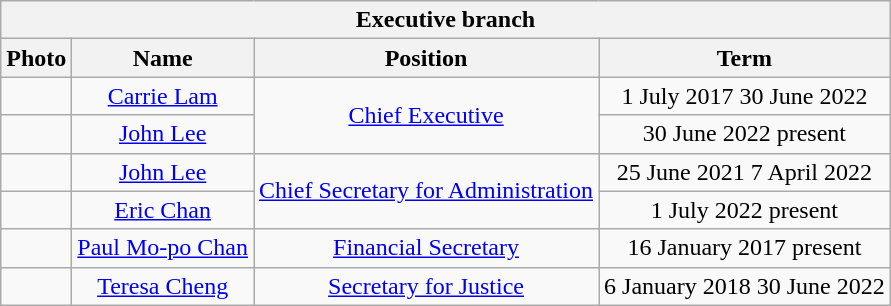<table class="wikitable" style="text-align:center">
<tr>
<th colspan="4">Executive branch</th>
</tr>
<tr>
<th>Photo</th>
<th>Name</th>
<th>Position</th>
<th>Term</th>
</tr>
<tr>
<td><br></td>
<td><a href='#'>Carrie Lam</a></td>
<td rowspan=2><a href='#'>Chief Executive</a></td>
<td>1 July 2017  30 June 2022</td>
</tr>
<tr>
<td></td>
<td><a href='#'>John Lee</a></td>
<td>30 June 2022  present</td>
</tr>
<tr>
<td></td>
<td><a href='#'>John Lee</a></td>
<td rowspan=2><a href='#'>Chief Secretary for Administration</a></td>
<td>25 June 2021  7 April 2022</td>
</tr>
<tr>
<td></td>
<td><a href='#'>Eric Chan</a></td>
<td>1 July 2022  present</td>
</tr>
<tr>
<td></td>
<td><a href='#'>Paul Mo-po Chan</a></td>
<td><a href='#'>Financial Secretary</a></td>
<td>16 January 2017  present</td>
</tr>
<tr>
<td></td>
<td><a href='#'>Teresa Cheng</a></td>
<td><a href='#'>Secretary for Justice</a></td>
<td>6 January 2018  30 June 2022</td>
</tr>
</table>
